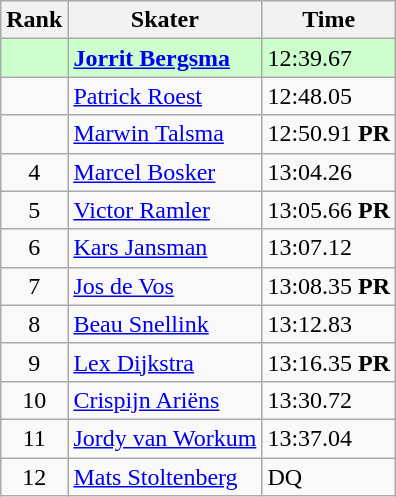<table class="wikitable">
<tr>
<th>Rank</th>
<th>Skater</th>
<th>Time</th>
</tr>
<tr bgcolor=ccffcc>
<td style="text-align:center"></td>
<td><strong><a href='#'>Jorrit Bergsma</a></strong></td>
<td>12:39.67</td>
</tr>
<tr>
<td style="text-align:center"></td>
<td><a href='#'>Patrick Roest</a></td>
<td>12:48.05</td>
</tr>
<tr>
<td style="text-align:center"></td>
<td><a href='#'>Marwin Talsma</a></td>
<td>12:50.91 <strong>PR</strong></td>
</tr>
<tr>
<td style="text-align:center">4</td>
<td><a href='#'>Marcel Bosker</a></td>
<td>13:04.26</td>
</tr>
<tr>
<td style="text-align:center">5</td>
<td><a href='#'>Victor Ramler</a></td>
<td>13:05.66 <strong>PR</strong></td>
</tr>
<tr>
<td style="text-align:center">6</td>
<td><a href='#'>Kars Jansman</a></td>
<td>13:07.12</td>
</tr>
<tr>
<td style="text-align:center">7</td>
<td><a href='#'>Jos de Vos</a></td>
<td>13:08.35 <strong>PR</strong></td>
</tr>
<tr>
<td style="text-align:center">8</td>
<td><a href='#'>Beau Snellink</a></td>
<td>13:12.83</td>
</tr>
<tr>
<td style="text-align:center">9</td>
<td><a href='#'>Lex Dijkstra</a></td>
<td>13:16.35 <strong>PR</strong></td>
</tr>
<tr>
<td style="text-align:center">10</td>
<td><a href='#'>Crispijn Ariëns</a></td>
<td>13:30.72</td>
</tr>
<tr>
<td style="text-align:center">11</td>
<td><a href='#'>Jordy van Workum</a></td>
<td>13:37.04</td>
</tr>
<tr>
<td style="text-align:center">12</td>
<td><a href='#'>Mats Stoltenberg</a></td>
<td>DQ</td>
</tr>
</table>
